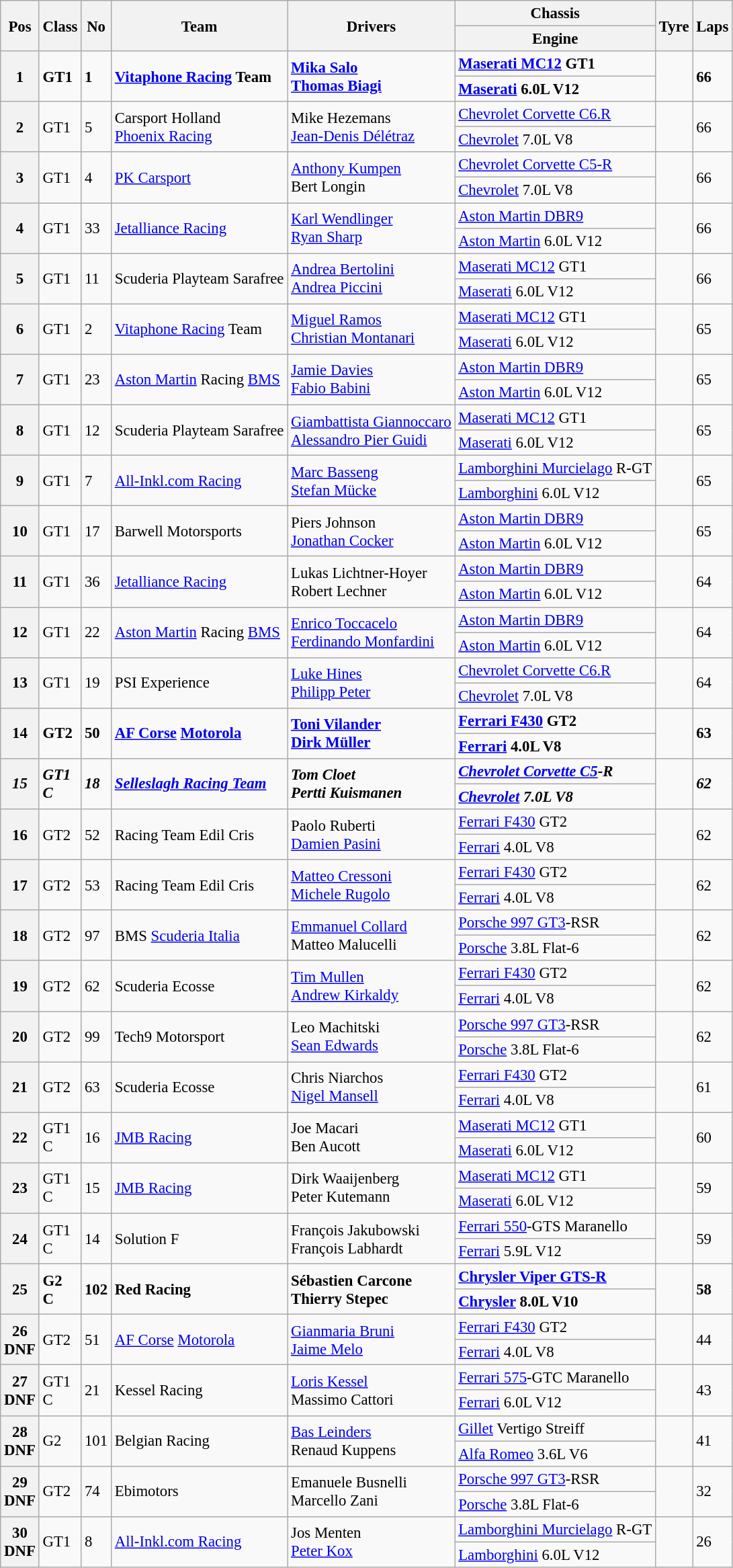<table class="wikitable" style="font-size: 95%;">
<tr>
<th rowspan=2>Pos</th>
<th rowspan=2>Class</th>
<th rowspan=2>No</th>
<th rowspan=2>Team</th>
<th rowspan=2>Drivers</th>
<th>Chassis</th>
<th rowspan=2>Tyre</th>
<th rowspan=2>Laps</th>
</tr>
<tr>
<th>Engine</th>
</tr>
<tr style="font-weight:bold">
<th rowspan=2>1</th>
<td rowspan=2>GT1</td>
<td rowspan=2>1</td>
<td rowspan=2> <a href='#'>Vitaphone Racing</a> Team</td>
<td rowspan=2> <a href='#'>Mika Salo</a><br> <a href='#'>Thomas Biagi</a></td>
<td><a href='#'>Maserati MC12</a> GT1</td>
<td rowspan=2></td>
<td rowspan=2>66</td>
</tr>
<tr style="font-weight:bold">
<td><a href='#'>Maserati</a> 6.0L V12</td>
</tr>
<tr>
<th rowspan=2>2</th>
<td rowspan=2>GT1</td>
<td rowspan=2>5</td>
<td rowspan=2> Carsport Holland<br> <a href='#'>Phoenix Racing</a></td>
<td rowspan=2> Mike Hezemans<br> <a href='#'>Jean-Denis Délétraz</a></td>
<td><a href='#'>Chevrolet Corvette C6.R</a></td>
<td rowspan=2></td>
<td rowspan=2>66</td>
</tr>
<tr>
<td><a href='#'>Chevrolet</a> 7.0L V8</td>
</tr>
<tr>
<th rowspan=2>3</th>
<td rowspan=2>GT1</td>
<td rowspan=2>4</td>
<td rowspan=2> <a href='#'>PK Carsport</a></td>
<td rowspan=2> <a href='#'>Anthony Kumpen</a><br> Bert Longin</td>
<td><a href='#'>Chevrolet Corvette C5-R</a></td>
<td rowspan=2></td>
<td rowspan=2>66</td>
</tr>
<tr>
<td><a href='#'>Chevrolet</a> 7.0L V8</td>
</tr>
<tr>
<th rowspan=2>4</th>
<td rowspan=2>GT1</td>
<td rowspan=2>33</td>
<td rowspan=2> <a href='#'>Jetalliance Racing</a></td>
<td rowspan=2> <a href='#'>Karl Wendlinger</a><br> <a href='#'>Ryan Sharp</a></td>
<td><a href='#'>Aston Martin DBR9</a></td>
<td rowspan=2></td>
<td rowspan=2>66</td>
</tr>
<tr>
<td><a href='#'>Aston Martin</a> 6.0L V12</td>
</tr>
<tr>
<th rowspan=2>5</th>
<td rowspan=2>GT1</td>
<td rowspan=2>11</td>
<td rowspan=2> Scuderia Playteam Sarafree</td>
<td rowspan=2> <a href='#'>Andrea Bertolini</a><br> <a href='#'>Andrea Piccini</a></td>
<td><a href='#'>Maserati MC12</a> GT1</td>
<td rowspan=2></td>
<td rowspan=2>66</td>
</tr>
<tr>
<td><a href='#'>Maserati</a> 6.0L V12</td>
</tr>
<tr>
<th rowspan=2>6</th>
<td rowspan=2>GT1</td>
<td rowspan=2>2</td>
<td rowspan=2> <a href='#'>Vitaphone Racing</a> Team</td>
<td rowspan=2> <a href='#'>Miguel Ramos</a><br> <a href='#'>Christian Montanari</a></td>
<td><a href='#'>Maserati MC12</a> GT1</td>
<td rowspan=2></td>
<td rowspan=2>65</td>
</tr>
<tr>
<td><a href='#'>Maserati</a> 6.0L V12</td>
</tr>
<tr>
<th rowspan=2>7</th>
<td rowspan=2>GT1</td>
<td rowspan=2>23</td>
<td rowspan=2> <a href='#'>Aston Martin</a> Racing <a href='#'>BMS</a></td>
<td rowspan=2> <a href='#'>Jamie Davies</a><br> <a href='#'>Fabio Babini</a></td>
<td><a href='#'>Aston Martin DBR9</a></td>
<td rowspan=2></td>
<td rowspan=2>65</td>
</tr>
<tr>
<td><a href='#'>Aston Martin</a> 6.0L V12</td>
</tr>
<tr>
<th rowspan=2>8</th>
<td rowspan=2>GT1</td>
<td rowspan=2>12</td>
<td rowspan=2> Scuderia Playteam Sarafree</td>
<td rowspan=2> <a href='#'>Giambattista Giannoccaro</a><br> <a href='#'>Alessandro Pier Guidi</a></td>
<td><a href='#'>Maserati MC12</a> GT1</td>
<td rowspan=2></td>
<td rowspan=2>65</td>
</tr>
<tr>
<td><a href='#'>Maserati</a> 6.0L V12</td>
</tr>
<tr>
<th rowspan=2>9</th>
<td rowspan=2>GT1</td>
<td rowspan=2>7</td>
<td rowspan=2> <a href='#'>All-Inkl.com Racing</a></td>
<td rowspan=2> <a href='#'>Marc Basseng</a><br> <a href='#'>Stefan Mücke</a></td>
<td><a href='#'>Lamborghini Murcielago</a> R-GT</td>
<td rowspan=2></td>
<td rowspan=2>65</td>
</tr>
<tr>
<td><a href='#'>Lamborghini</a> 6.0L V12</td>
</tr>
<tr>
<th rowspan=2>10</th>
<td rowspan=2>GT1</td>
<td rowspan=2>17</td>
<td rowspan=2> Barwell Motorsports</td>
<td rowspan=2> Piers Johnson<br> <a href='#'>Jonathan Cocker</a></td>
<td><a href='#'>Aston Martin DBR9</a></td>
<td rowspan=2></td>
<td rowspan=2>65</td>
</tr>
<tr>
<td><a href='#'>Aston Martin</a> 6.0L V12</td>
</tr>
<tr>
<th rowspan=2>11</th>
<td rowspan=2>GT1</td>
<td rowspan=2>36</td>
<td rowspan=2> <a href='#'>Jetalliance Racing</a></td>
<td rowspan=2> Lukas Lichtner-Hoyer<br> Robert Lechner</td>
<td><a href='#'>Aston Martin DBR9</a></td>
<td rowspan=2></td>
<td rowspan=2>64</td>
</tr>
<tr>
<td><a href='#'>Aston Martin</a> 6.0L V12</td>
</tr>
<tr>
<th rowspan=2>12</th>
<td rowspan=2>GT1</td>
<td rowspan=2>22</td>
<td rowspan=2> <a href='#'>Aston Martin</a> Racing <a href='#'>BMS</a></td>
<td rowspan=2> <a href='#'>Enrico Toccacelo</a><br> <a href='#'>Ferdinando Monfardini</a></td>
<td><a href='#'>Aston Martin DBR9</a></td>
<td rowspan=2></td>
<td rowspan=2>64</td>
</tr>
<tr>
<td><a href='#'>Aston Martin</a> 6.0L V12</td>
</tr>
<tr>
<th rowspan=2>13</th>
<td rowspan=2>GT1</td>
<td rowspan=2>19</td>
<td rowspan=2> PSI Experience</td>
<td rowspan=2> <a href='#'>Luke Hines</a><br> <a href='#'>Philipp Peter</a></td>
<td><a href='#'>Chevrolet Corvette C6.R</a></td>
<td rowspan=2></td>
<td rowspan=2>64</td>
</tr>
<tr>
<td><a href='#'>Chevrolet</a> 7.0L V8</td>
</tr>
<tr style="font-weight:bold">
<th rowspan=2>14</th>
<td rowspan=2>GT2</td>
<td rowspan=2>50</td>
<td rowspan=2> <a href='#'>AF Corse</a> <a href='#'>Motorola</a></td>
<td rowspan=2> <a href='#'>Toni Vilander</a><br> <a href='#'>Dirk Müller</a></td>
<td><a href='#'>Ferrari F430</a> GT2</td>
<td rowspan=2></td>
<td rowspan=2>63</td>
</tr>
<tr style="font-weight:bold">
<td><a href='#'>Ferrari</a> 4.0L V8</td>
</tr>
<tr>
<th rowspan=2><strong><em>15</em></strong></th>
<td rowspan=2><strong><em>GT1<br>C</em></strong></td>
<td rowspan=2><strong><em>18</em></strong></td>
<td rowspan=2><strong><em> <a href='#'>Selleslagh Racing Team</a></em></strong></td>
<td rowspan=2><strong><em> Tom Cloet<br> Pertti Kuismanen</em></strong></td>
<td><strong><em><a href='#'>Chevrolet Corvette C5</a>-R</em></strong></td>
<td rowspan=2></td>
<td rowspan=2><strong><em>62</em></strong></td>
</tr>
<tr>
<td><strong><em><a href='#'>Chevrolet</a> 7.0L V8</em></strong></td>
</tr>
<tr>
<th rowspan=2>16</th>
<td rowspan=2>GT2</td>
<td rowspan=2>52</td>
<td rowspan=2> Racing Team Edil Cris</td>
<td rowspan=2> Paolo Ruberti<br> <a href='#'>Damien Pasini</a></td>
<td><a href='#'>Ferrari F430</a> GT2</td>
<td rowspan=2></td>
<td rowspan=2>62</td>
</tr>
<tr>
<td><a href='#'>Ferrari</a> 4.0L V8</td>
</tr>
<tr>
<th rowspan=2>17</th>
<td rowspan=2>GT2</td>
<td rowspan=2>53</td>
<td rowspan=2> Racing Team Edil Cris</td>
<td rowspan=2> <a href='#'>Matteo Cressoni</a><br> <a href='#'>Michele Rugolo</a></td>
<td><a href='#'>Ferrari F430</a> GT2</td>
<td rowspan=2></td>
<td rowspan=2>62</td>
</tr>
<tr>
<td><a href='#'>Ferrari</a> 4.0L V8</td>
</tr>
<tr>
<th rowspan=2>18</th>
<td rowspan=2>GT2</td>
<td rowspan=2>97</td>
<td rowspan=2> BMS <a href='#'>Scuderia Italia</a></td>
<td rowspan=2> <a href='#'>Emmanuel Collard</a><br> Matteo Malucelli</td>
<td><a href='#'>Porsche 997 GT3</a>-RSR</td>
<td rowspan=2></td>
<td rowspan=2>62</td>
</tr>
<tr>
<td><a href='#'>Porsche</a> 3.8L Flat-6</td>
</tr>
<tr>
<th rowspan=2>19</th>
<td rowspan=2>GT2</td>
<td rowspan=2>62</td>
<td rowspan=2> Scuderia Ecosse</td>
<td rowspan=2> <a href='#'>Tim Mullen</a><br> <a href='#'>Andrew Kirkaldy</a></td>
<td><a href='#'>Ferrari F430</a> GT2</td>
<td rowspan=2></td>
<td rowspan=2>62</td>
</tr>
<tr>
<td><a href='#'>Ferrari</a> 4.0L V8</td>
</tr>
<tr>
<th rowspan=2>20</th>
<td rowspan=2>GT2</td>
<td rowspan=2>99</td>
<td rowspan=2> Tech9 Motorsport</td>
<td rowspan=2> Leo Machitski<br> <a href='#'>Sean Edwards</a></td>
<td><a href='#'>Porsche 997 GT3</a>-RSR</td>
<td rowspan=2></td>
<td rowspan=2>62</td>
</tr>
<tr>
<td><a href='#'>Porsche</a> 3.8L Flat-6</td>
</tr>
<tr>
<th rowspan=2>21</th>
<td rowspan=2>GT2</td>
<td rowspan=2>63</td>
<td rowspan=2> Scuderia Ecosse</td>
<td rowspan=2> Chris Niarchos<br> <a href='#'>Nigel Mansell</a></td>
<td><a href='#'>Ferrari F430</a> GT2</td>
<td rowspan=2></td>
<td rowspan=2>61</td>
</tr>
<tr>
<td><a href='#'>Ferrari</a> 4.0L V8</td>
</tr>
<tr>
<th rowspan=2>22</th>
<td rowspan=2>GT1<br>C</td>
<td rowspan=2>16</td>
<td rowspan=2> <a href='#'>JMB Racing</a></td>
<td rowspan=2> Joe Macari<br> Ben Aucott</td>
<td><a href='#'>Maserati MC12</a> GT1</td>
<td rowspan=2></td>
<td rowspan=2>60</td>
</tr>
<tr>
<td><a href='#'>Maserati</a> 6.0L V12</td>
</tr>
<tr>
<th rowspan=2>23</th>
<td rowspan=2>GT1<br>C</td>
<td rowspan=2>15</td>
<td rowspan=2> <a href='#'>JMB Racing</a></td>
<td rowspan=2> Dirk Waaijenberg<br> Peter Kutemann</td>
<td><a href='#'>Maserati MC12</a> GT1</td>
<td rowspan=2></td>
<td rowspan=2>59</td>
</tr>
<tr>
<td><a href='#'>Maserati</a> 6.0L V12</td>
</tr>
<tr>
<th rowspan=2>24</th>
<td rowspan=2>GT1<br>C</td>
<td rowspan=2>14</td>
<td rowspan=2> Solution F</td>
<td rowspan=2> François Jakubowski<br> François Labhardt</td>
<td><a href='#'>Ferrari 550</a>-GTS Maranello</td>
<td rowspan=2></td>
<td rowspan=2>59</td>
</tr>
<tr>
<td><a href='#'>Ferrari</a> 5.9L V12</td>
</tr>
<tr style="font-weight:bold">
<th rowspan=2>25</th>
<td rowspan=2>G2<br>C</td>
<td rowspan=2>102</td>
<td rowspan=2> Red Racing</td>
<td rowspan=2> Sébastien Carcone<br> Thierry Stepec</td>
<td><a href='#'>Chrysler Viper GTS-R</a></td>
<td rowspan=2></td>
<td rowspan=2>58</td>
</tr>
<tr style="font-weight:bold">
<td><a href='#'>Chrysler</a> 8.0L V10</td>
</tr>
<tr>
<th rowspan=2>26<br>DNF</th>
<td rowspan=2>GT2</td>
<td rowspan=2>51</td>
<td rowspan=2> <a href='#'>AF Corse</a> <a href='#'>Motorola</a></td>
<td rowspan=2> <a href='#'>Gianmaria Bruni</a><br> <a href='#'>Jaime Melo</a></td>
<td><a href='#'>Ferrari F430</a> GT2</td>
<td rowspan=2></td>
<td rowspan=2>44</td>
</tr>
<tr>
<td><a href='#'>Ferrari</a> 4.0L V8</td>
</tr>
<tr>
<th rowspan=2>27<br>DNF</th>
<td rowspan=2>GT1<br>C</td>
<td rowspan=2>21</td>
<td rowspan=2> Kessel Racing</td>
<td rowspan=2> <a href='#'>Loris Kessel</a><br> Massimo Cattori</td>
<td><a href='#'>Ferrari 575</a>-GTC Maranello</td>
<td rowspan=2></td>
<td rowspan=2>43</td>
</tr>
<tr>
<td><a href='#'>Ferrari</a> 6.0L V12</td>
</tr>
<tr>
<th rowspan=2>28<br>DNF</th>
<td rowspan=2>G2</td>
<td rowspan=2>101</td>
<td rowspan=2> Belgian Racing</td>
<td rowspan=2> <a href='#'>Bas Leinders</a><br> Renaud Kuppens</td>
<td><a href='#'>Gillet</a> Vertigo Streiff</td>
<td rowspan=2></td>
<td rowspan=2>41</td>
</tr>
<tr>
<td><a href='#'>Alfa Romeo</a> 3.6L V6</td>
</tr>
<tr>
<th rowspan=2>29<br>DNF</th>
<td rowspan=2>GT2</td>
<td rowspan=2>74</td>
<td rowspan=2> Ebimotors</td>
<td rowspan=2> Emanuele Busnelli<br> Marcello Zani</td>
<td><a href='#'>Porsche 997 GT3</a>-RSR</td>
<td rowspan=2></td>
<td rowspan=2>32</td>
</tr>
<tr>
<td><a href='#'>Porsche</a> 3.8L Flat-6</td>
</tr>
<tr>
<th rowspan=2>30<br>DNF</th>
<td rowspan=2>GT1</td>
<td rowspan=2>8</td>
<td rowspan=2> <a href='#'>All-Inkl.com Racing</a></td>
<td rowspan=2> Jos Menten<br> <a href='#'>Peter Kox</a></td>
<td><a href='#'>Lamborghini Murcielago</a> R-GT</td>
<td rowspan=2></td>
<td rowspan=2>26</td>
</tr>
<tr>
<td><a href='#'>Lamborghini</a> 6.0L V12</td>
</tr>
</table>
